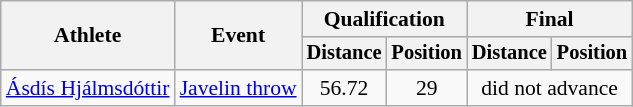<table class=wikitable style="font-size:90%">
<tr>
<th rowspan="2">Athlete</th>
<th rowspan="2">Event</th>
<th colspan="2">Qualification</th>
<th colspan="2">Final</th>
</tr>
<tr style="font-size:95%">
<th>Distance</th>
<th>Position</th>
<th>Distance</th>
<th>Position</th>
</tr>
<tr style=text-align:center>
<td style=text-align:left><a href='#'>Ásdís Hjálmsdóttir</a></td>
<td style=text-align:left><a href='#'>Javelin throw</a></td>
<td>56.72</td>
<td>29</td>
<td colspan=2>did not advance</td>
</tr>
</table>
